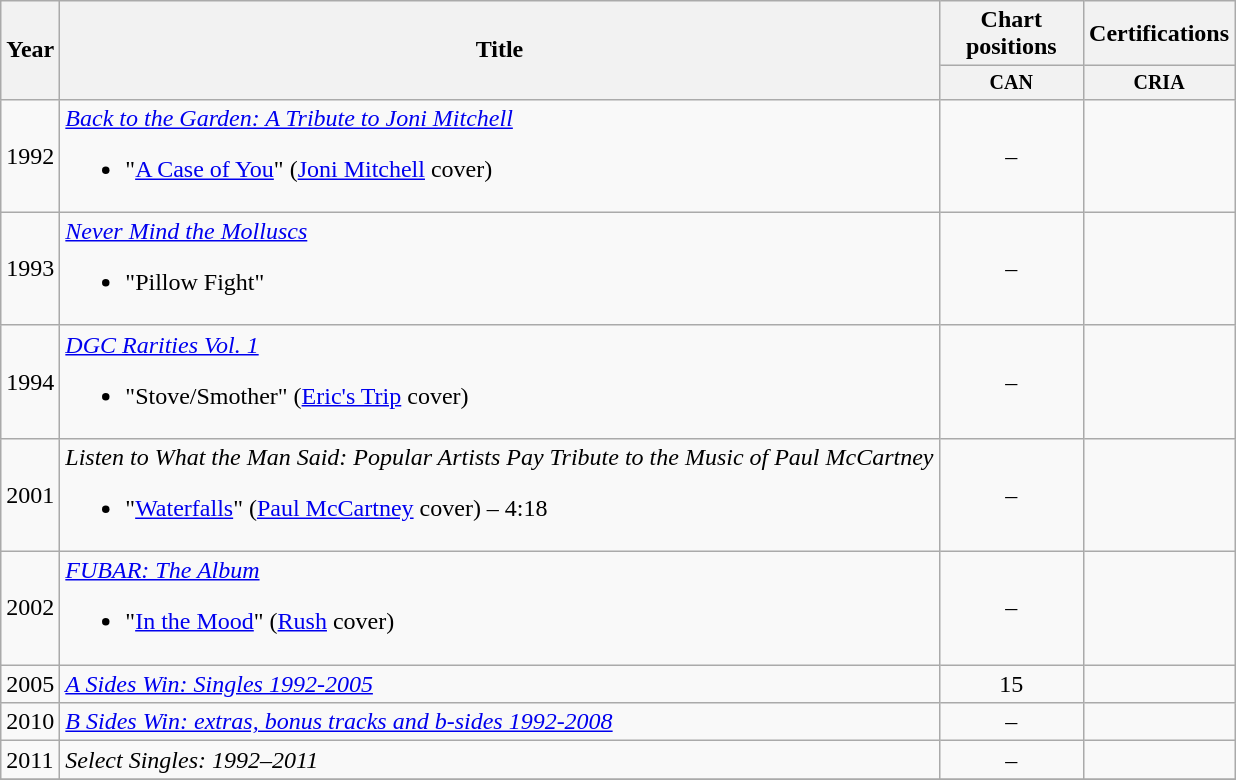<table class="wikitable">
<tr>
<th rowspan="2">Year</th>
<th rowspan="2">Title</th>
<th colspan="1">Chart positions</th>
<th colspan="1">Certifications</th>
</tr>
<tr style="font-size: smaller;">
<th width="90">CAN</th>
<th width="90">CRIA</th>
</tr>
<tr>
<td>1992</td>
<td><em><a href='#'>Back to the Garden: A Tribute to Joni Mitchell</a></em><br><ul><li>"<a href='#'>A Case of You</a>" (<a href='#'>Joni Mitchell</a> cover)</li></ul></td>
<td align="center">–</td>
<td align="center"></td>
</tr>
<tr>
<td>1993</td>
<td><em><a href='#'>Never Mind the Molluscs</a></em><br><ul><li>"Pillow Fight"</li></ul></td>
<td align="center">–</td>
<td align="center"></td>
</tr>
<tr>
<td>1994</td>
<td><em><a href='#'>DGC Rarities Vol. 1</a></em><br><ul><li>"Stove/Smother" (<a href='#'>Eric's Trip</a> cover)</li></ul></td>
<td align="center">–</td>
<td align="center"></td>
</tr>
<tr>
<td>2001</td>
<td><em>Listen to What the Man Said: Popular Artists Pay Tribute to the Music of Paul McCartney</em><br><ul><li>"<a href='#'>Waterfalls</a>" (<a href='#'>Paul McCartney</a> cover) – 4:18</li></ul></td>
<td align="center">–</td>
<td align="center"></td>
</tr>
<tr>
<td>2002</td>
<td><em><a href='#'>FUBAR: The Album</a></em><br><ul><li>"<a href='#'>In the Mood</a>" (<a href='#'>Rush</a> cover)</li></ul></td>
<td align="center">–</td>
<td align="center"></td>
</tr>
<tr>
<td>2005</td>
<td><em><a href='#'>A Sides Win: Singles 1992-2005</a></em></td>
<td align="center">15</td>
<td align="center"></td>
</tr>
<tr>
<td>2010</td>
<td><em><a href='#'>B Sides Win: extras, bonus tracks and b-sides 1992-2008</a></em></td>
<td align="center">–</td>
<td align="center"></td>
</tr>
<tr>
<td>2011</td>
<td><em>Select Singles: 1992–2011</em></td>
<td align="center">–</td>
<td align="center"></td>
</tr>
<tr>
</tr>
</table>
